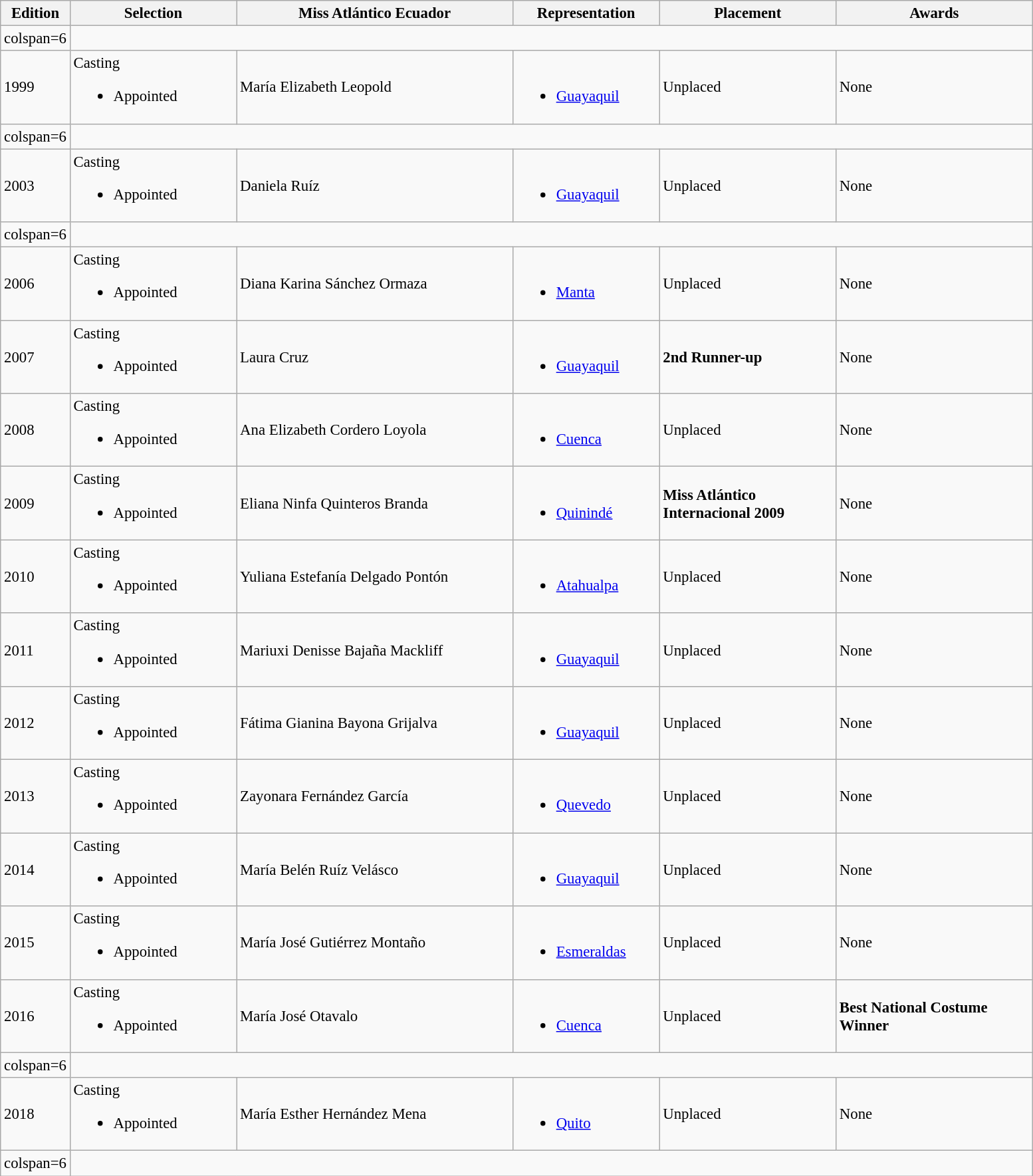<table class="wikitable sortable" style="font-size: 95%">
<tr>
<th width="2">Edition</th>
<th width="160">Selection</th>
<th width="270">Miss Atlántico Ecuador</th>
<th width="140">Representation</th>
<th width="170">Placement</th>
<th width="190">Awards</th>
</tr>
<tr>
<td>colspan=6 </td>
</tr>
<tr>
<td>1999</td>
<td>Casting<br><ul><li>Appointed</li></ul></td>
<td>María Elizabeth Leopold</td>
<td><br><ul><li><a href='#'>Guayaquil</a></li></ul></td>
<td>Unplaced</td>
<td>None</td>
</tr>
<tr>
<td>colspan=6 </td>
</tr>
<tr>
<td>2003</td>
<td>Casting<br><ul><li>Appointed</li></ul></td>
<td>Daniela Ruíz</td>
<td><br><ul><li><a href='#'>Guayaquil</a></li></ul></td>
<td>Unplaced</td>
<td>None</td>
</tr>
<tr>
<td>colspan=6 </td>
</tr>
<tr>
<td>2006</td>
<td>Casting<br><ul><li>Appointed</li></ul></td>
<td>Diana Karina Sánchez Ormaza</td>
<td><br><ul><li><a href='#'>Manta</a></li></ul></td>
<td>Unplaced</td>
<td>None</td>
</tr>
<tr>
<td>2007</td>
<td>Casting<br><ul><li>Appointed</li></ul></td>
<td>Laura Cruz</td>
<td><br><ul><li><a href='#'>Guayaquil</a></li></ul></td>
<td><strong>2nd Runner-up</strong></td>
<td>None</td>
</tr>
<tr>
<td>2008</td>
<td>Casting<br><ul><li>Appointed</li></ul></td>
<td>Ana Elizabeth Cordero Loyola</td>
<td><br><ul><li><a href='#'>Cuenca</a></li></ul></td>
<td>Unplaced</td>
<td>None</td>
</tr>
<tr>
<td>2009</td>
<td>Casting<br><ul><li>Appointed</li></ul></td>
<td>Eliana Ninfa Quinteros Branda</td>
<td><br><ul><li><a href='#'>Quinindé</a></li></ul></td>
<td><strong>Miss Atlántico Internacional 2009</strong></td>
<td>None</td>
</tr>
<tr>
<td>2010</td>
<td>Casting<br><ul><li>Appointed</li></ul></td>
<td>Yuliana Estefanía Delgado Pontón</td>
<td><br><ul><li><a href='#'>Atahualpa</a></li></ul></td>
<td>Unplaced</td>
<td>None</td>
</tr>
<tr>
<td>2011</td>
<td>Casting<br><ul><li>Appointed</li></ul></td>
<td>Mariuxi Denisse Bajaña Mackliff</td>
<td><br><ul><li><a href='#'>Guayaquil</a></li></ul></td>
<td>Unplaced</td>
<td>None</td>
</tr>
<tr>
<td>2012</td>
<td>Casting<br><ul><li>Appointed</li></ul></td>
<td>Fátima Gianina Bayona Grijalva</td>
<td><br><ul><li><a href='#'>Guayaquil</a></li></ul></td>
<td>Unplaced</td>
<td>None</td>
</tr>
<tr>
<td>2013</td>
<td>Casting<br><ul><li>Appointed</li></ul></td>
<td>Zayonara Fernández García</td>
<td><br><ul><li><a href='#'>Quevedo</a></li></ul></td>
<td>Unplaced</td>
<td>None</td>
</tr>
<tr>
<td>2014</td>
<td>Casting<br><ul><li>Appointed</li></ul></td>
<td>María Belén Ruíz Velásco</td>
<td><br><ul><li><a href='#'>Guayaquil</a></li></ul></td>
<td>Unplaced</td>
<td>None</td>
</tr>
<tr>
<td>2015</td>
<td>Casting<br><ul><li>Appointed</li></ul></td>
<td>María José Gutiérrez Montaño</td>
<td><br><ul><li><a href='#'>Esmeraldas</a></li></ul></td>
<td>Unplaced</td>
<td>None</td>
</tr>
<tr>
<td>2016</td>
<td>Casting<br><ul><li>Appointed</li></ul></td>
<td>María José Otavalo</td>
<td><br><ul><li><a href='#'>Cuenca</a></li></ul></td>
<td>Unplaced</td>
<td><strong>Best National Costume<br>Winner</strong></td>
</tr>
<tr>
<td>colspan=6 </td>
</tr>
<tr>
<td>2018</td>
<td>Casting<br><ul><li>Appointed</li></ul></td>
<td>María Esther Hernández Mena</td>
<td><br><ul><li><a href='#'>Quito</a></li></ul></td>
<td>Unplaced</td>
<td>None</td>
</tr>
<tr>
<td>colspan=6 </td>
</tr>
</table>
